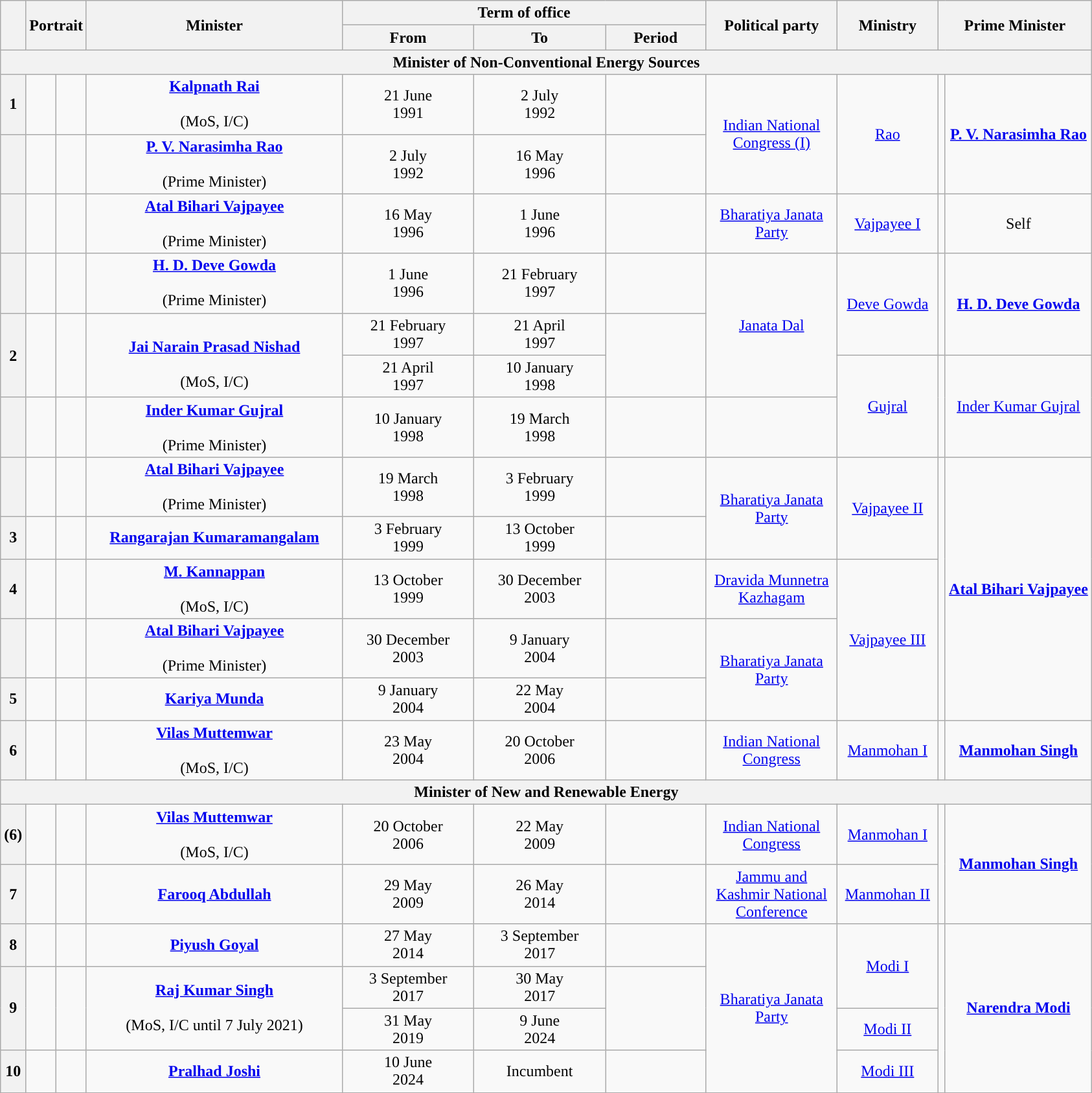<table class="wikitable" style="text-align:center">
<tr>
<th rowspan="2"></th>
<th rowspan="2" colspan="2">Portrait</th>
<th rowspan="2" style="width:16em">Minister<br></th>
<th colspan="3">Term of office</th>
<th rowspan="2" style="width:8em">Political party</th>
<th rowspan="2" style="width:6em">Ministry</th>
<th rowspan="2" colspan="2">Prime Minister</th>
</tr>
<tr>
<th style="width:8em">From</th>
<th style="width:8em">To</th>
<th style="width:6em">Period</th>
</tr>
<tr>
<th colspan="11">Minister of Non-Conventional Energy Sources</th>
</tr>
<tr>
<th>1</th>
<td></td>
<td></td>
<td><strong><a href='#'>Kalpnath Rai</a></strong><br><br>(MoS, I/C)</td>
<td>21 June<br>1991</td>
<td>2 July<br>1992</td>
<td><strong></strong></td>
<td rowspan="2"><a href='#'>Indian National Congress (I)</a></td>
<td rowspan="2"><a href='#'>Rao</a></td>
<td rowspan="2"></td>
<td rowspan="2" style="width:9em"><strong><a href='#'>P. V. Narasimha Rao</a></strong></td>
</tr>
<tr>
<th></th>
<td></td>
<td></td>
<td><strong><a href='#'>P. V. Narasimha Rao</a></strong><br><br>(Prime Minister)</td>
<td>2 July<br>1992</td>
<td>16 May<br>1996</td>
<td><strong></strong></td>
</tr>
<tr>
<th></th>
<td></td>
<td></td>
<td><strong><a href='#'>Atal Bihari Vajpayee</a></strong><br><br>(Prime Minister)</td>
<td>16 May<br>1996</td>
<td>1 June<br>1996</td>
<td><strong></strong></td>
<td><a href='#'>Bharatiya Janata Party</a></td>
<td><a href='#'>Vajpayee I</a></td>
<td></td>
<td>Self</td>
</tr>
<tr>
<th></th>
<td></td>
<td></td>
<td><strong><a href='#'>H. D. Deve Gowda</a></strong><br><br>(Prime Minister)</td>
<td>1 June<br>1996</td>
<td>21 February<br>1997</td>
<td><strong></strong></td>
<td rowspan="3"><a href='#'>Janata Dal</a></td>
<td rowspan="2"><a href='#'>Deve Gowda</a></td>
<td rowspan="2"></td>
<td rowspan="2"><strong><a href='#'>H. D. Deve Gowda</a></strong></td>
</tr>
<tr>
<th rowspan="2">2</th>
<td rowspan="2"></td>
<td rowspan="2"></td>
<td rowspan="2"><br><strong><a href='#'>Jai Narain Prasad Nishad</a></strong><br><br>(MoS, I/C)</td>
<td>21 February<br>1997</td>
<td>21 April<br>1997</td>
<td rowspan="2"><strong></strong></td>
</tr>
<tr>
<td>21 April<br>1997</td>
<td>10 January<br>1998</td>
<td rowspan="2"><a href='#'>Gujral</a></td>
<td rowspan="2"></td>
<td rowspan="2"><a href='#'>Inder Kumar Gujral</a></td>
</tr>
<tr>
<th></th>
<td></td>
<td></td>
<td><strong><a href='#'>Inder Kumar Gujral</a></strong><br><br>(Prime Minister)</td>
<td>10 January<br>1998</td>
<td>19 March<br>1998</td>
<td><strong></strong></td>
</tr>
<tr>
<th></th>
<td></td>
<td></td>
<td><strong><a href='#'>Atal Bihari Vajpayee</a></strong><br><br>(Prime Minister)</td>
<td>19 March<br>1998</td>
<td>3 February<br>1999</td>
<td><strong></strong></td>
<td rowspan="2"><a href='#'>Bharatiya Janata Party</a></td>
<td rowspan="2"><a href='#'>Vajpayee II</a></td>
<td rowspan="5"></td>
<td rowspan="5"><strong><a href='#'>Atal Bihari Vajpayee</a></strong></td>
</tr>
<tr>
<th>3</th>
<td></td>
<td></td>
<td><strong><a href='#'>Rangarajan Kumaramangalam</a></strong><br></td>
<td>3 February<br>1999</td>
<td>13 October<br>1999</td>
<td><strong></strong></td>
</tr>
<tr>
<th>4</th>
<td></td>
<td></td>
<td><strong><a href='#'>M. Kannappan</a></strong><br><br>(MoS, I/C)</td>
<td>13 October<br>1999</td>
<td>30 December<br>2003</td>
<td><strong></strong></td>
<td><a href='#'>Dravida Munnetra Kazhagam</a></td>
<td rowspan="3"><a href='#'>Vajpayee III</a></td>
</tr>
<tr>
<th></th>
<td></td>
<td></td>
<td><strong><a href='#'>Atal Bihari Vajpayee</a></strong><br><br>(Prime Minister)</td>
<td>30 December<br>2003</td>
<td>9 January<br>2004</td>
<td><strong></strong></td>
<td rowspan="2"><a href='#'>Bharatiya Janata Party</a></td>
</tr>
<tr>
<th>5</th>
<td></td>
<td></td>
<td><strong><a href='#'>Kariya Munda</a></strong><br></td>
<td>9 January<br>2004</td>
<td>22 May<br>2004</td>
<td><strong></strong></td>
</tr>
<tr>
<th>6</th>
<td></td>
<td></td>
<td><strong><a href='#'>Vilas Muttemwar</a></strong><br><br>(MoS, I/C)</td>
<td>23 May<br>2004</td>
<td>20 October<br>2006</td>
<td><strong></strong></td>
<td><a href='#'>Indian National Congress</a></td>
<td><a href='#'>Manmohan I</a></td>
<td></td>
<td><strong><a href='#'>Manmohan Singh</a></strong></td>
</tr>
<tr>
<th colspan="11">Minister of New and Renewable Energy</th>
</tr>
<tr>
<th>(6)</th>
<td></td>
<td></td>
<td><strong><a href='#'>Vilas Muttemwar</a></strong><br><br>(MoS, I/C)</td>
<td>20 October<br>2006</td>
<td>22 May<br>2009</td>
<td><strong></strong></td>
<td><a href='#'>Indian National Congress</a></td>
<td><a href='#'>Manmohan I</a></td>
<td rowspan="2"></td>
<td rowspan="2"><strong><a href='#'>Manmohan Singh</a></strong></td>
</tr>
<tr>
<th>7</th>
<td></td>
<td></td>
<td><strong><a href='#'>Farooq Abdullah</a></strong><br></td>
<td>29 May<br>2009</td>
<td>26 May<br>2014</td>
<td><strong></strong></td>
<td><a href='#'>Jammu and Kashmir National Conference</a></td>
<td><a href='#'>Manmohan II</a></td>
</tr>
<tr>
<th>8</th>
<td></td>
<td></td>
<td><strong><a href='#'>Piyush Goyal</a></strong><br></td>
<td>27 May<br>2014</td>
<td>3 September<br>2017</td>
<td><strong></strong></td>
<td rowspan="4"><a href='#'>Bharatiya Janata Party</a></td>
<td rowspan="2"><a href='#'>Modi I</a></td>
<td rowspan="4"></td>
<td rowspan="4"><strong><a href='#'>Narendra Modi</a></strong></td>
</tr>
<tr>
<th rowspan="2">9</th>
<td rowspan="2"></td>
<td rowspan="2"></td>
<td rowspan="2"><strong><a href='#'>Raj Kumar Singh</a></strong><br><br>(MoS, I/C until 7 July 2021)</td>
<td>3 September<br>2017</td>
<td>30 May<br>2017</td>
<td rowspan="2"><strong></strong></td>
</tr>
<tr>
<td>31 May<br>2019</td>
<td>9 June<br>2024</td>
<td><a href='#'>Modi II</a></td>
</tr>
<tr>
<th>10</th>
<td></td>
<td></td>
<td><strong><a href='#'>Pralhad Joshi</a></strong><br></td>
<td>10 June<br>2024</td>
<td>Incumbent</td>
<td><strong></strong></td>
<td><a href='#'>Modi III</a></td>
</tr>
<tr>
</tr>
</table>
